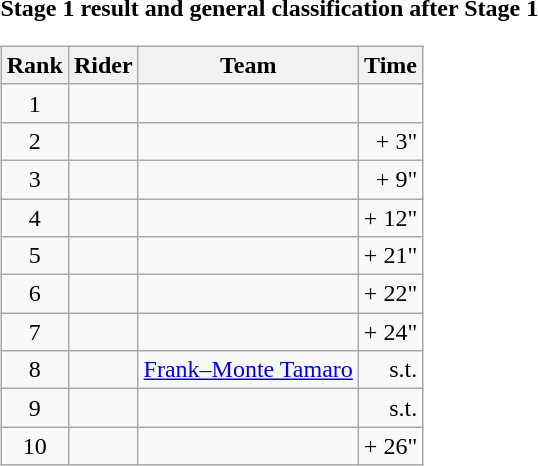<table>
<tr>
<td><strong>Stage 1 result and general classification after Stage 1</strong><br><table class="wikitable">
<tr>
<th scope="col">Rank</th>
<th scope="col">Rider</th>
<th scope="col">Team</th>
<th scope="col">Time</th>
</tr>
<tr>
<td style="text-align:center;">1</td>
<td></td>
<td></td>
<td style="text-align:right;"></td>
</tr>
<tr>
<td style="text-align:center;">2</td>
<td></td>
<td></td>
<td style="text-align:right;">+ 3"</td>
</tr>
<tr>
<td style="text-align:center;">3</td>
<td></td>
<td></td>
<td style="text-align:right;">+ 9"</td>
</tr>
<tr>
<td style="text-align:center;">4</td>
<td></td>
<td></td>
<td style="text-align:right;">+ 12"</td>
</tr>
<tr>
<td style="text-align:center;">5</td>
<td></td>
<td></td>
<td style="text-align:right;">+ 21"</td>
</tr>
<tr>
<td style="text-align:center;">6</td>
<td></td>
<td></td>
<td style="text-align:right;">+ 22"</td>
</tr>
<tr>
<td style="text-align:center;">7</td>
<td></td>
<td></td>
<td style="text-align:right;">+ 24"</td>
</tr>
<tr>
<td style="text-align:center;">8</td>
<td></td>
<td><a href='#'>Frank–Monte Tamaro</a></td>
<td style="text-align:right;">s.t.</td>
</tr>
<tr>
<td style="text-align:center;">9</td>
<td></td>
<td></td>
<td style="text-align:right;">s.t.</td>
</tr>
<tr>
<td style="text-align:center;">10</td>
<td></td>
<td></td>
<td style="text-align:right;">+ 26"</td>
</tr>
</table>
</td>
</tr>
</table>
